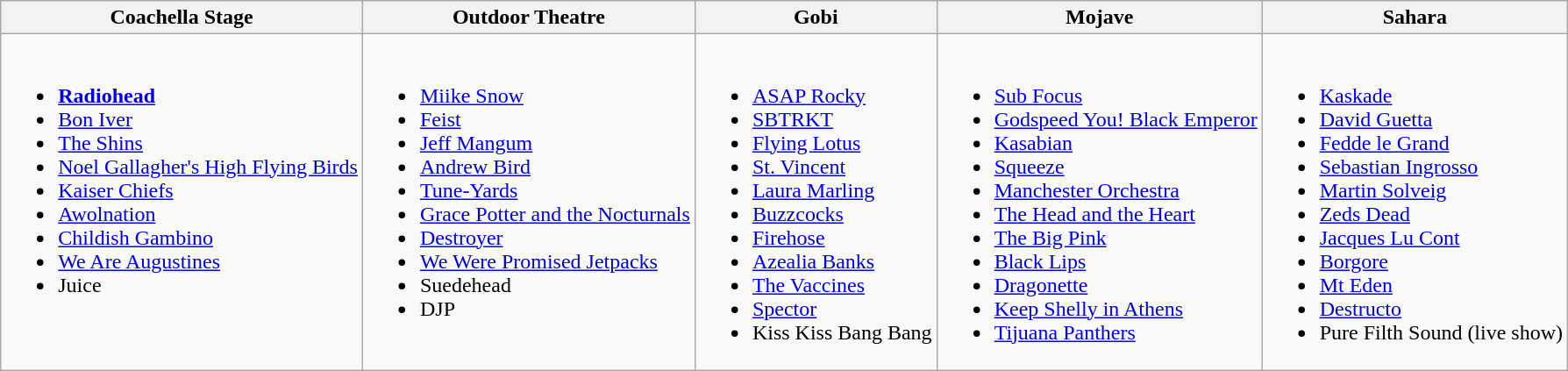<table class="wikitable">
<tr>
<th>Coachella Stage</th>
<th>Outdoor Theatre</th>
<th>Gobi</th>
<th>Mojave</th>
<th>Sahara</th>
</tr>
<tr valign="top">
<td><br><ul><li><strong><a href='#'>Radiohead</a></strong></li><li><a href='#'>Bon Iver</a></li><li><a href='#'>The Shins</a></li><li><a href='#'>Noel Gallagher's High Flying Birds</a></li><li><a href='#'>Kaiser Chiefs</a></li><li><a href='#'>Awolnation</a></li><li><a href='#'>Childish Gambino</a></li><li><a href='#'>We Are Augustines</a></li><li>Juice</li></ul></td>
<td><br><ul><li><a href='#'>Miike Snow</a></li><li><a href='#'>Feist</a></li><li><a href='#'>Jeff Mangum</a></li><li><a href='#'>Andrew Bird</a></li><li><a href='#'>Tune-Yards</a></li><li><a href='#'>Grace Potter and the Nocturnals</a></li><li><a href='#'>Destroyer</a></li><li><a href='#'>We Were Promised Jetpacks</a></li><li>Suedehead</li><li>DJP</li></ul></td>
<td><br><ul><li><a href='#'>ASAP Rocky</a></li><li><a href='#'>SBTRKT</a></li><li><a href='#'>Flying Lotus</a></li><li><a href='#'>St. Vincent</a></li><li><a href='#'>Laura Marling</a></li><li><a href='#'>Buzzcocks</a></li><li><a href='#'>Firehose</a></li><li><a href='#'>Azealia Banks</a></li><li><a href='#'>The Vaccines</a></li><li><a href='#'>Spector</a></li><li>Kiss Kiss Bang Bang</li></ul></td>
<td><br><ul><li><a href='#'>Sub Focus</a></li><li><a href='#'>Godspeed You! Black Emperor</a></li><li><a href='#'>Kasabian</a></li><li><a href='#'>Squeeze</a></li><li><a href='#'>Manchester Orchestra</a></li><li><a href='#'>The Head and the Heart</a></li><li><a href='#'>The Big Pink</a></li><li><a href='#'>Black Lips</a></li><li><a href='#'>Dragonette</a></li><li><a href='#'>Keep Shelly in Athens</a></li><li><a href='#'>Tijuana Panthers</a></li></ul></td>
<td><br><ul><li><a href='#'>Kaskade</a></li><li><a href='#'>David Guetta</a></li><li><a href='#'>Fedde le Grand</a></li><li><a href='#'>Sebastian Ingrosso</a></li><li><a href='#'>Martin Solveig</a></li><li><a href='#'>Zeds Dead</a></li><li><a href='#'>Jacques Lu Cont</a></li><li><a href='#'>Borgore</a></li><li><a href='#'>Mt Eden</a></li><li><a href='#'>Destructo</a></li><li>Pure Filth Sound (live show)</li></ul></td>
</tr>
</table>
